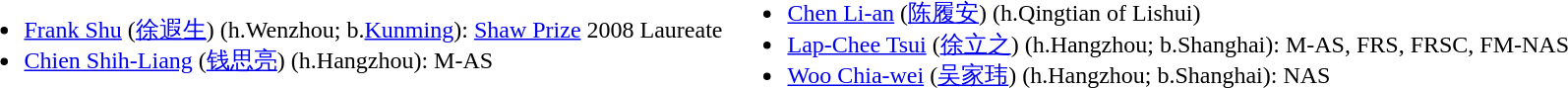<table>
<tr>
<td><br><ul><li><a href='#'>Frank Shu</a> (<a href='#'>徐遐生</a>) (h.Wenzhou; b.<a href='#'>Kunming</a>): <a href='#'>Shaw Prize</a> 2008 Laureate</li><li><a href='#'>Chien Shih-Liang</a> (<a href='#'>钱思亮</a>) (h.Hangzhou): M-AS</li></ul></td>
<td><br><ul><li><a href='#'>Chen Li-an</a> (<a href='#'>陈履安</a>) (h.Qingtian of Lishui)</li><li><a href='#'>Lap-Chee Tsui</a> (<a href='#'>徐立之</a>) (h.Hangzhou; b.Shanghai): M-AS, FRS, FRSC, FM-NAS</li><li><a href='#'>Woo Chia-wei</a> (<a href='#'>吴家玮</a>) (h.Hangzhou; b.Shanghai): NAS</li></ul></td>
</tr>
</table>
